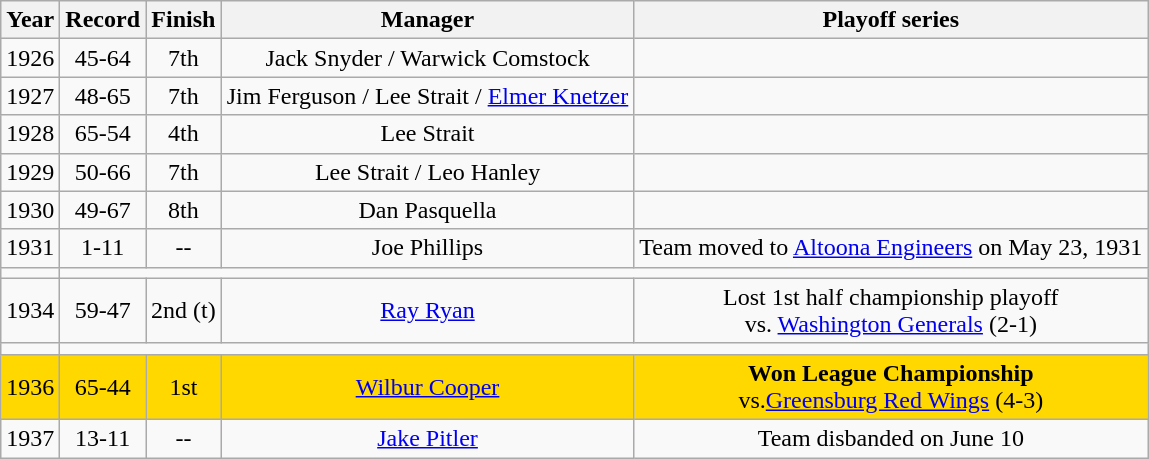<table class="wikitable" style="text-align:center">
<tr>
<th>Year</th>
<th>Record</th>
<th>Finish</th>
<th>Manager</th>
<th>Playoff series</th>
</tr>
<tr>
<td>1926</td>
<td>45-64</td>
<td>7th</td>
<td>Jack Snyder / Warwick Comstock</td>
<td></td>
</tr>
<tr>
<td>1927</td>
<td>48-65</td>
<td>7th</td>
<td>Jim Ferguson / Lee Strait / <a href='#'>Elmer Knetzer</a></td>
<td></td>
</tr>
<tr>
<td>1928</td>
<td>65-54</td>
<td>4th</td>
<td>Lee Strait</td>
<td></td>
</tr>
<tr>
<td>1929</td>
<td>50-66</td>
<td>7th</td>
<td>Lee Strait / Leo Hanley</td>
<td></td>
</tr>
<tr>
<td>1930</td>
<td>49-67</td>
<td>8th</td>
<td>Dan Pasquella</td>
<td></td>
</tr>
<tr>
<td>1931</td>
<td>1-11</td>
<td>--</td>
<td>Joe Phillips</td>
<td>Team moved to <a href='#'>Altoona Engineers</a> on May 23, 1931</td>
</tr>
<tr>
<td></td>
</tr>
<tr>
<td>1934</td>
<td>59-47</td>
<td>2nd (t)</td>
<td><a href='#'>Ray Ryan</a></td>
<td>Lost 1st half championship playoff<br> vs. <a href='#'>Washington Generals</a> (2-1)</td>
</tr>
<tr>
<td></td>
</tr>
<tr bgcolor="#FFD800">
<td>1936</td>
<td>65-44</td>
<td>1st</td>
<td><a href='#'>Wilbur Cooper</a></td>
<td><strong>Won League Championship</strong> <br> vs.<a href='#'>Greensburg Red Wings</a> (4-3)</td>
</tr>
<tr>
<td>1937</td>
<td>13-11</td>
<td>--</td>
<td><a href='#'>Jake Pitler</a></td>
<td>Team disbanded on June 10</td>
</tr>
</table>
